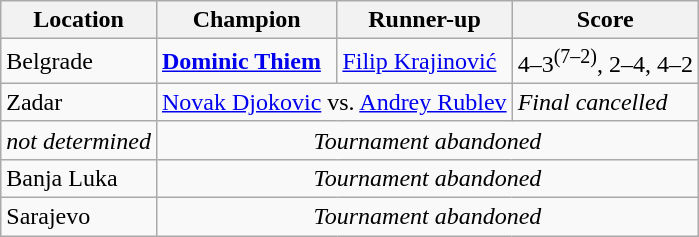<table class="wikitable">
<tr>
<th>Location</th>
<th>Champion</th>
<th>Runner-up</th>
<th>Score</th>
</tr>
<tr>
<td> Belgrade</td>
<td> <strong><a href='#'>Dominic Thiem</a></strong></td>
<td> <a href='#'>Filip Krajinović</a></td>
<td>4–3<sup>(7–2)</sup>, 2–4, 4–2</td>
</tr>
<tr>
<td> Zadar</td>
<td colspan=2> <a href='#'>Novak Djokovic</a> vs.  <a href='#'>Andrey Rublev</a></td>
<td><em>Final cancelled</em></td>
</tr>
<tr>
<td> <em>not determined</em></td>
<td colspan=3 align=center><em>Tournament abandoned</em></td>
</tr>
<tr>
<td> Banja Luka</td>
<td colspan=3 align=center><em>Tournament abandoned</em></td>
</tr>
<tr>
<td> Sarajevo</td>
<td colspan=3 align=center><em>Tournament abandoned</em></td>
</tr>
</table>
